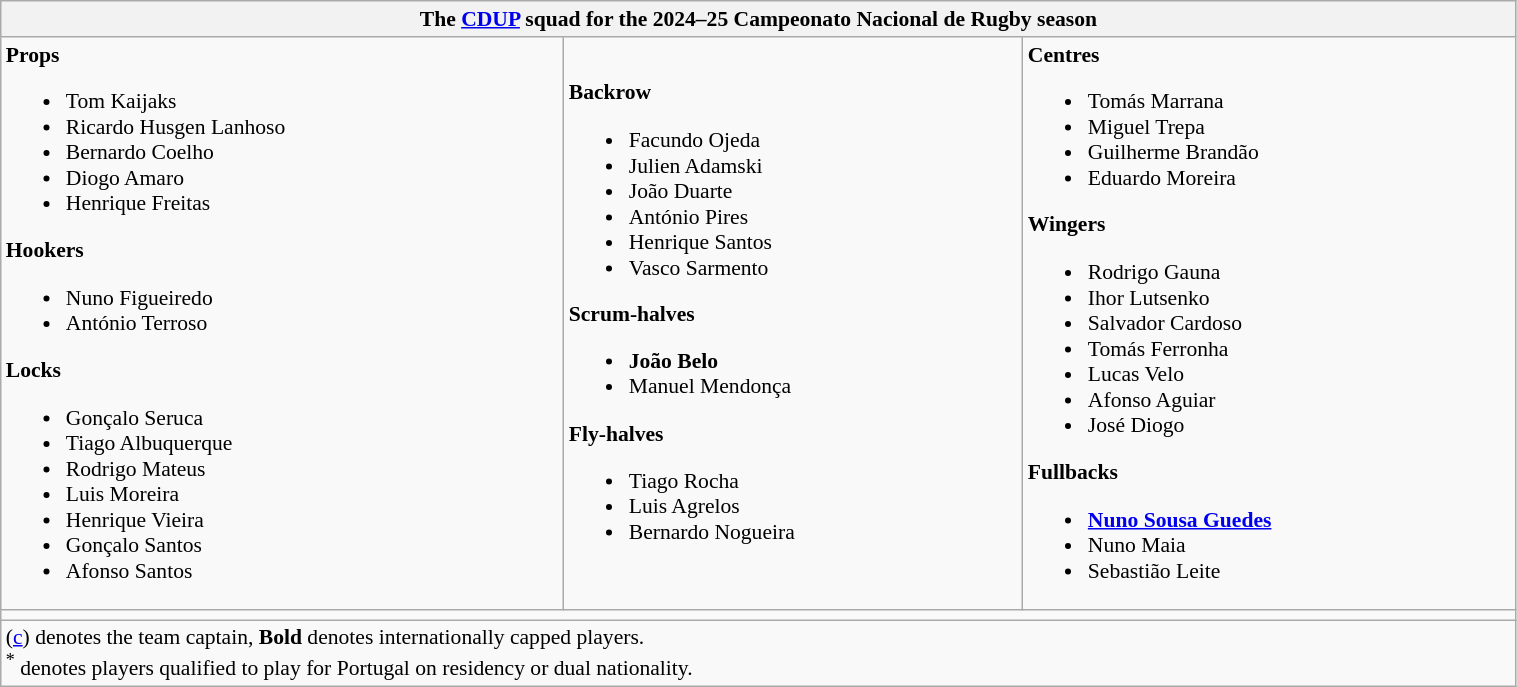<table class="wikitable" style="text-align:left; font-size:90%; width:80%">
<tr>
<th colspan="3">The <strong><a href='#'>CDUP</a></strong> squad for the 2024–25 Campeonato Nacional de Rugby season</th>
</tr>
<tr>
<td><strong>Props</strong><br><ul><li> Tom Kaijaks</li><li> Ricardo Husgen Lanhoso</li><li> Bernardo Coelho</li><li> Diogo Amaro</li><li> Henrique Freitas</li></ul><strong>Hookers</strong><ul><li> Nuno Figueiredo</li><li> António Terroso</li></ul><strong>Locks</strong><ul><li> Gonçalo Seruca</li><li> Tiago Albuquerque</li><li> Rodrigo Mateus</li><li> Luis Moreira</li><li> Henrique Vieira</li><li> Gonçalo Santos</li><li> Afonso Santos</li></ul></td>
<td><strong>Backrow</strong><br><ul><li> Facundo Ojeda</li><li> Julien Adamski</li><li> João Duarte</li><li> António Pires</li><li> Henrique Santos</li><li> Vasco Sarmento</li></ul><strong>Scrum-halves</strong><ul><li> <strong>João Belo</strong></li><li> Manuel Mendonça</li></ul><strong>Fly-halves</strong><ul><li> Tiago Rocha</li><li> Luis Agrelos</li><li> Bernardo Nogueira</li></ul></td>
<td><strong>Centres</strong><br><ul><li> Tomás Marrana</li><li> Miguel Trepa</li><li> Guilherme Brandão</li><li> Eduardo Moreira</li></ul><strong>Wingers</strong><ul><li> Rodrigo Gauna</li><li> Ihor Lutsenko</li><li> Salvador Cardoso</li><li> Tomás Ferronha</li><li> Lucas Velo</li><li> Afonso Aguiar</li><li> José Diogo</li></ul><strong>Fullbacks</strong><ul><li> <strong><a href='#'>Nuno Sousa Guedes</a></strong></li><li> Nuno Maia</li><li> Sebastião Leite</li></ul></td>
</tr>
<tr>
<td colspan="3"></td>
</tr>
<tr>
<td colspan="3">(<a href='#'>c</a>) denotes the team captain, <strong>Bold</strong> denotes internationally capped players.<br><sup>*</sup> denotes players qualified to play for Portugal on residency or dual nationality.
</td>
</tr>
</table>
